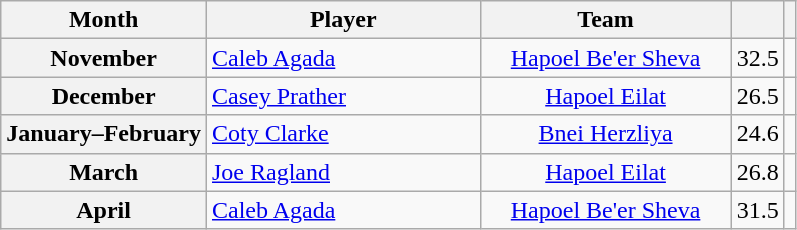<table class="wikitable" style="text-align: center;">
<tr>
<th>Month</th>
<th style="width:175px;">Player</th>
<th style="width:160px;">Team</th>
<th><a href='#'></a></th>
<th></th>
</tr>
<tr>
<th>November</th>
<td align=left> <a href='#'>Caleb Agada</a></td>
<td><a href='#'>Hapoel Be'er Sheva</a></td>
<td>32.5</td>
<td></td>
</tr>
<tr>
<th>December</th>
<td align=left> <a href='#'>Casey Prather</a></td>
<td><a href='#'>Hapoel Eilat</a></td>
<td>26.5</td>
<td></td>
</tr>
<tr>
<th>January–February</th>
<td align=left> <a href='#'>Coty Clarke</a></td>
<td><a href='#'>Bnei Herzliya</a></td>
<td>24.6</td>
<td></td>
</tr>
<tr>
<th>March</th>
<td align=left> <a href='#'>Joe Ragland</a></td>
<td><a href='#'>Hapoel Eilat</a></td>
<td>26.8</td>
<td></td>
</tr>
<tr>
<th>April</th>
<td align=left> <a href='#'>Caleb Agada</a></td>
<td><a href='#'>Hapoel Be'er Sheva</a></td>
<td>31.5</td>
<td></td>
</tr>
</table>
